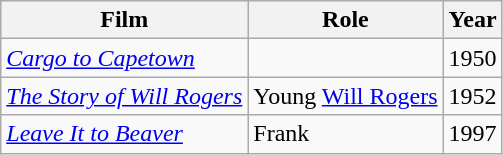<table class="wikitable">
<tr>
<th>Film</th>
<th>Role</th>
<th>Year</th>
</tr>
<tr>
<td><em><a href='#'>Cargo to Capetown</a></em></td>
<td></td>
<td>1950</td>
</tr>
<tr>
<td><em><a href='#'>The Story of Will Rogers</a></em></td>
<td>Young <a href='#'>Will Rogers</a></td>
<td>1952</td>
</tr>
<tr>
<td><em><a href='#'>Leave It to Beaver</a></em></td>
<td>Frank</td>
<td>1997</td>
</tr>
</table>
